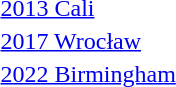<table>
<tr>
<td><a href='#'>2013 Cali</a></td>
<td></td>
<td></td>
<td></td>
</tr>
<tr>
<td><a href='#'>2017 Wrocław</a></td>
<td></td>
<td></td>
<td></td>
</tr>
<tr>
<td><a href='#'>2022 Birmingham</a></td>
<td></td>
<td></td>
<td></td>
</tr>
</table>
